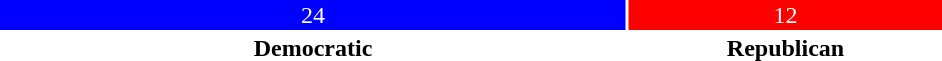<table style="width:50%; text-align:center;">
<tr style="color:white;">
<td style="background:blue; width:66.67%;">24</td>
<td style="background:red; width:33.33%;">12</td>
</tr>
<tr>
<td><span><strong>Democratic</strong></span></td>
<td><span><strong>Republican</strong></span></td>
</tr>
</table>
